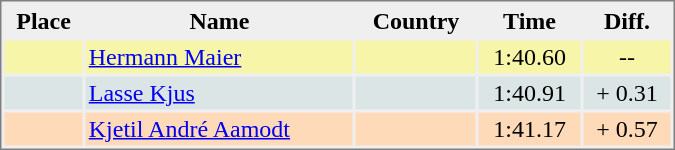<table style="border-style:solid;border-width:1px;border-color:#808080;background-color:#EFEFEF" cellspacing="2" cellpadding="2" width="450px">
<tr bgcolor="#EFEFEF">
<th>Place</th>
<th>Name</th>
<th>Country</th>
<th>Time</th>
<th>Diff.</th>
</tr>
<tr align="center" valign="top" bgcolor="#F7F6A8">
<th></th>
<td align="left"><a href='#'>Hermann Maier</a></td>
<td align="left"></td>
<td>1:40.60</td>
<td>--</td>
</tr>
<tr align="center" valign="top" bgcolor="#DCE5E5">
<th></th>
<td align="left"><a href='#'>Lasse Kjus</a></td>
<td align="left"></td>
<td>1:40.91</td>
<td>+ 0.31</td>
</tr>
<tr align="center" valign="top" bgcolor="#FFDAB9">
<th></th>
<td align="left"><a href='#'>Kjetil André Aamodt</a></td>
<td align="left"></td>
<td>1:41.17</td>
<td>+ 0.57</td>
</tr>
</table>
